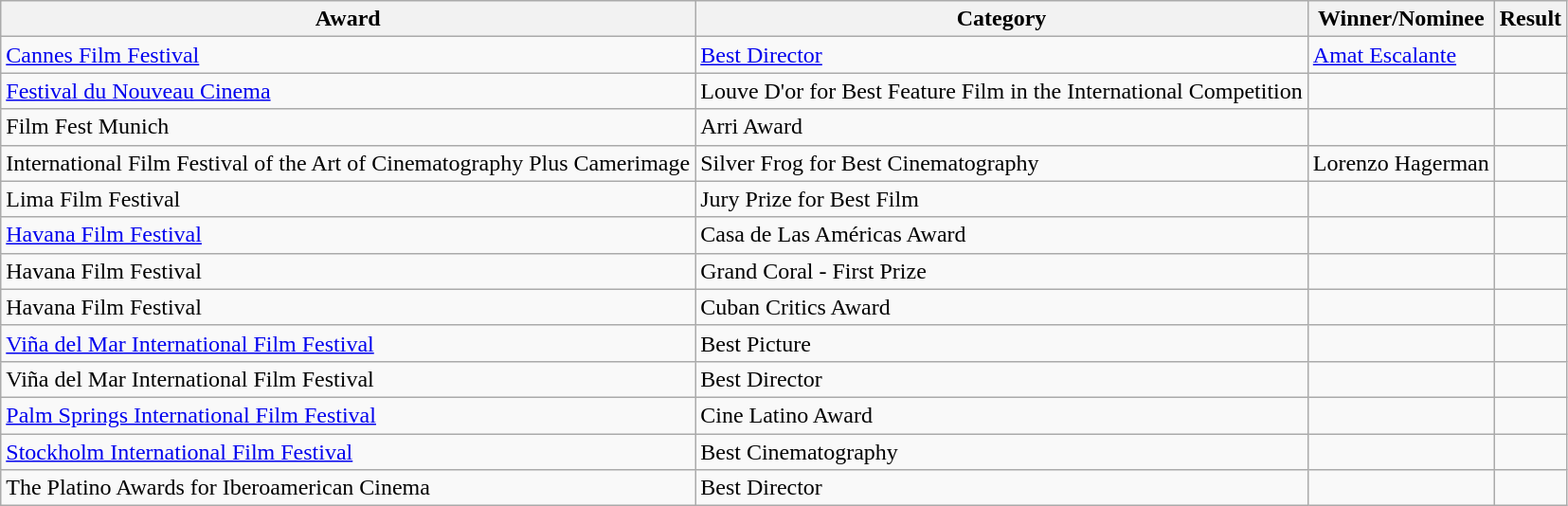<table class="wikitable">
<tr>
<th>Award</th>
<th>Category</th>
<th>Winner/Nominee</th>
<th>Result</th>
</tr>
<tr>
<td><a href='#'>Cannes Film Festival</a></td>
<td><a href='#'>Best Director</a></td>
<td><a href='#'>Amat Escalante</a></td>
<td></td>
</tr>
<tr>
<td><a href='#'>Festival du Nouveau Cinema</a></td>
<td>Louve D'or for Best Feature Film in the International Competition</td>
<td></td>
<td></td>
</tr>
<tr>
<td>Film Fest Munich</td>
<td>Arri Award</td>
<td></td>
<td></td>
</tr>
<tr>
<td>International Film Festival of the Art of Cinematography Plus Camerimage</td>
<td>Silver Frog for Best Cinematography</td>
<td>Lorenzo Hagerman</td>
<td></td>
</tr>
<tr>
<td>Lima Film Festival</td>
<td>Jury Prize for Best Film</td>
<td></td>
<td></td>
</tr>
<tr>
<td><a href='#'>Havana Film Festival</a></td>
<td>Casa de Las Américas Award</td>
<td></td>
<td></td>
</tr>
<tr>
<td>Havana Film Festival</td>
<td>Grand Coral - First Prize</td>
<td></td>
<td></td>
</tr>
<tr>
<td>Havana Film Festival</td>
<td>Cuban Critics Award</td>
<td></td>
<td></td>
</tr>
<tr>
<td><a href='#'>Viña del Mar International Film Festival</a></td>
<td>Best Picture</td>
<td></td>
<td></td>
</tr>
<tr>
<td>Viña del Mar International Film Festival</td>
<td>Best Director</td>
<td></td>
<td></td>
</tr>
<tr>
<td><a href='#'>Palm Springs International Film Festival</a></td>
<td>Cine Latino Award</td>
<td></td>
<td></td>
</tr>
<tr>
<td><a href='#'>Stockholm International Film Festival</a></td>
<td>Best Cinematography</td>
<td></td>
<td></td>
</tr>
<tr>
<td>The Platino Awards for Iberoamerican Cinema</td>
<td>Best Director</td>
<td></td>
<td></td>
</tr>
</table>
